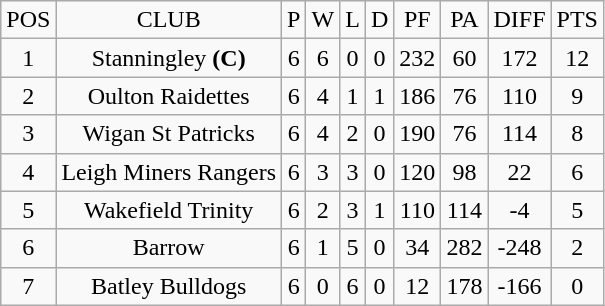<table class="wikitable" style="text-align: center;">
<tr>
<td>POS</td>
<td>CLUB</td>
<td>P</td>
<td>W</td>
<td>L</td>
<td>D</td>
<td>PF</td>
<td>PA</td>
<td>DIFF</td>
<td>PTS</td>
</tr>
<tr>
<td>1</td>
<td>Stanningley <strong>(C)</strong></td>
<td>6</td>
<td>6</td>
<td>0</td>
<td>0</td>
<td>232</td>
<td>60</td>
<td>172</td>
<td>12</td>
</tr>
<tr>
<td>2</td>
<td>Oulton Raidettes</td>
<td>6</td>
<td>4</td>
<td>1</td>
<td>1</td>
<td>186</td>
<td>76</td>
<td>110</td>
<td>9</td>
</tr>
<tr>
<td>3</td>
<td>Wigan St Patricks</td>
<td>6</td>
<td>4</td>
<td>2</td>
<td>0</td>
<td>190</td>
<td>76</td>
<td>114</td>
<td>8</td>
</tr>
<tr>
<td>4</td>
<td>Leigh Miners Rangers</td>
<td>6</td>
<td>3</td>
<td>3</td>
<td>0</td>
<td>120</td>
<td>98</td>
<td>22</td>
<td>6</td>
</tr>
<tr>
<td>5</td>
<td>Wakefield Trinity</td>
<td>6</td>
<td>2</td>
<td>3</td>
<td>1</td>
<td>110</td>
<td>114</td>
<td>-4</td>
<td>5</td>
</tr>
<tr>
<td>6</td>
<td>Barrow</td>
<td>6</td>
<td>1</td>
<td>5</td>
<td>0</td>
<td>34</td>
<td>282</td>
<td>-248</td>
<td>2</td>
</tr>
<tr>
<td>7</td>
<td>Batley Bulldogs</td>
<td>6</td>
<td>0</td>
<td>6</td>
<td>0</td>
<td>12</td>
<td>178</td>
<td>-166</td>
<td>0</td>
</tr>
</table>
